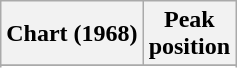<table class="wikitable sortable plainrowheaders" style="text-align:center">
<tr>
<th scope="col">Chart (1968)</th>
<th scope="col">Peak<br> position</th>
</tr>
<tr>
</tr>
<tr>
</tr>
</table>
